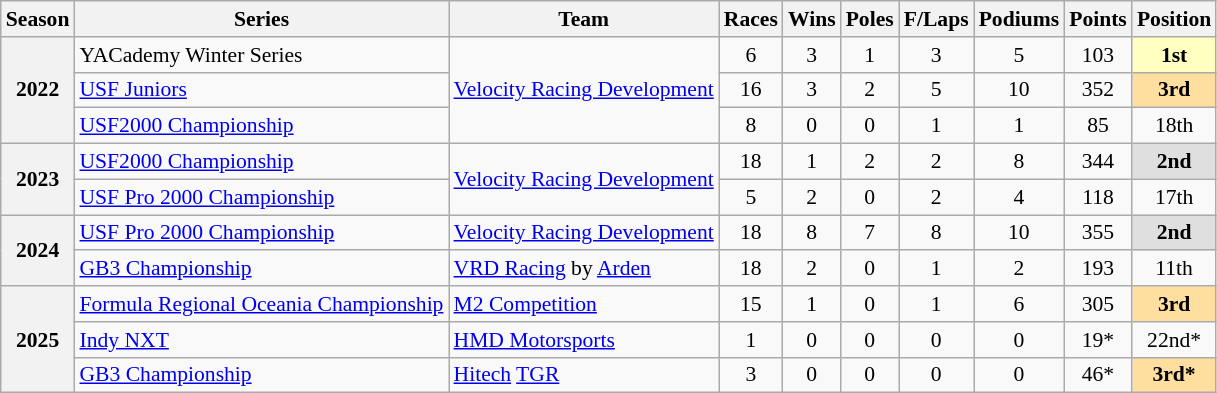<table class="wikitable" style="font-size: 90%; text-align:center">
<tr>
<th>Season</th>
<th>Series</th>
<th>Team</th>
<th>Races</th>
<th>Wins</th>
<th>Poles</th>
<th>F/Laps</th>
<th>Podiums</th>
<th>Points</th>
<th>Position</th>
</tr>
<tr>
<th rowspan="3">2022</th>
<td align="left">YACademy Winter Series</td>
<td rowspan="3" align="left"><a href='#'>Velocity Racing Development</a></td>
<td>6</td>
<td>3</td>
<td>1</td>
<td>3</td>
<td>5</td>
<td>103</td>
<td style="background:#FFFFBF;"><strong>1st</strong></td>
</tr>
<tr>
<td align="left"><a href='#'>USF Juniors</a></td>
<td>16</td>
<td>3</td>
<td>2</td>
<td>5</td>
<td>10</td>
<td>352</td>
<td style="background:#FFDF9F;"><strong>3rd</strong></td>
</tr>
<tr>
<td align="left"><a href='#'>USF2000 Championship</a></td>
<td>8</td>
<td>0</td>
<td>0</td>
<td>1</td>
<td>1</td>
<td>85</td>
<td>18th</td>
</tr>
<tr>
<th rowspan="2">2023</th>
<td align=left><a href='#'>USF2000 Championship</a></td>
<td rowspan="2" align="left"><a href='#'>Velocity Racing Development</a></td>
<td>18</td>
<td>1</td>
<td>2</td>
<td>2</td>
<td>8</td>
<td>344</td>
<td style="background:#DFDFDF;"><strong>2nd</strong></td>
</tr>
<tr>
<td align=left><a href='#'>USF Pro 2000 Championship</a></td>
<td>5</td>
<td>2</td>
<td>0</td>
<td>2</td>
<td>4</td>
<td>118</td>
<td>17th</td>
</tr>
<tr>
<th rowspan="2">2024</th>
<td align=left><a href='#'>USF Pro 2000 Championship</a></td>
<td align="left"><a href='#'>Velocity Racing Development</a></td>
<td>18</td>
<td>8</td>
<td>7</td>
<td>8</td>
<td>10</td>
<td>355</td>
<td style="background:#DFDFDF;"><strong>2nd</strong></td>
</tr>
<tr>
<td align=left><a href='#'>GB3 Championship</a></td>
<td align=left nowrap><a href='#'>VRD Racing</a> by <a href='#'>Arden</a></td>
<td>18</td>
<td>2</td>
<td>0</td>
<td>1</td>
<td>2</td>
<td>193</td>
<td>11th</td>
</tr>
<tr>
<th rowspan="3">2025</th>
<td align=left nowrap><a href='#'>Formula Regional Oceania Championship</a></td>
<td align=left><a href='#'>M2 Competition</a></td>
<td>15</td>
<td>1</td>
<td>0</td>
<td>1</td>
<td>6</td>
<td>305</td>
<td style="background:#FFDF9F;"><strong>3rd</strong></td>
</tr>
<tr>
<td align=left><a href='#'>Indy NXT</a></td>
<td align=left><a href='#'>HMD Motorsports</a></td>
<td>1</td>
<td>0</td>
<td>0</td>
<td>0</td>
<td>0</td>
<td>19*</td>
<td>22nd*</td>
</tr>
<tr>
<td align=left><a href='#'>GB3 Championship</a></td>
<td align=left><a href='#'>Hitech</a> <a href='#'>TGR</a></td>
<td>3</td>
<td>0</td>
<td>0</td>
<td>0</td>
<td>0</td>
<td>46*</td>
<td style="background:#FFDF9F;"><strong>3rd*</strong></td>
</tr>
</table>
